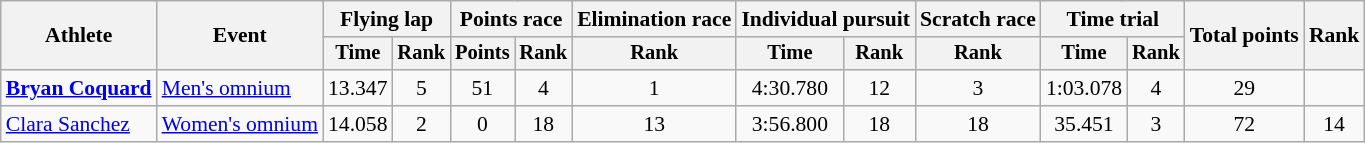<table class="wikitable" style="font-size:90%">
<tr>
<th rowspan="2">Athlete</th>
<th rowspan="2">Event</th>
<th colspan=2>Flying lap</th>
<th colspan=2>Points race</th>
<th>Elimination race</th>
<th colspan=2>Individual pursuit</th>
<th>Scratch race</th>
<th colspan=2>Time trial</th>
<th rowspan=2>Total points</th>
<th rowspan=2>Rank</th>
</tr>
<tr style="font-size:95%">
<th>Time</th>
<th>Rank</th>
<th>Points</th>
<th>Rank</th>
<th>Rank</th>
<th>Time</th>
<th>Rank</th>
<th>Rank</th>
<th>Time</th>
<th>Rank</th>
</tr>
<tr align=center>
<td align=left><strong><a href='#'>Bryan Coquard</a></strong></td>
<td align=left><a href='#'>Men's omnium</a></td>
<td>13.347</td>
<td>5</td>
<td>51</td>
<td>4</td>
<td>1</td>
<td>4:30.780</td>
<td>12</td>
<td>3</td>
<td>1:03.078</td>
<td>4</td>
<td>29</td>
<td></td>
</tr>
<tr align=center>
<td align=left><a href='#'>Clara Sanchez</a></td>
<td align=left><a href='#'>Women's omnium</a></td>
<td>14.058</td>
<td>2</td>
<td>0</td>
<td>18</td>
<td>13</td>
<td>3:56.800</td>
<td>18</td>
<td>18</td>
<td>35.451</td>
<td>3</td>
<td>72</td>
<td>14</td>
</tr>
</table>
